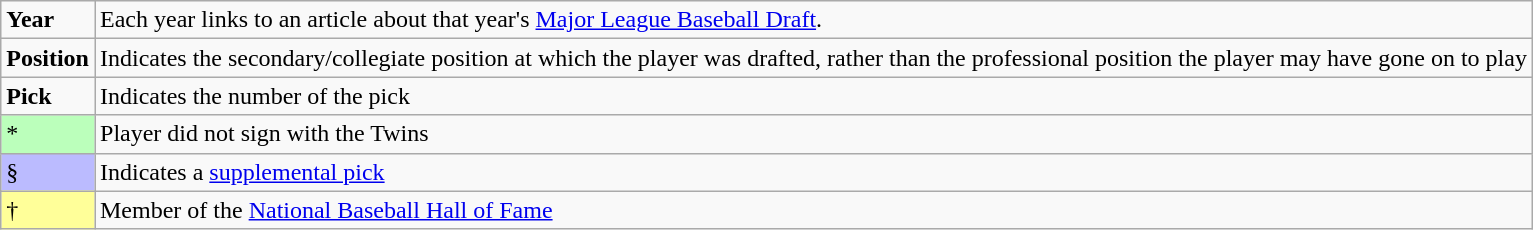<table class="wikitable" border="1">
<tr>
<td><strong>Year</strong></td>
<td>Each year links to an article about that year's <a href='#'>Major League Baseball Draft</a>.</td>
</tr>
<tr>
<td><strong>Position</strong></td>
<td>Indicates the secondary/collegiate position at which the player was drafted, rather than the professional position the player may have gone on to play</td>
</tr>
<tr>
<td><strong>Pick</strong></td>
<td>Indicates the number of the pick</td>
</tr>
<tr>
<td bgcolor="#bbffbb">*</td>
<td>Player did not sign with the Twins</td>
</tr>
<tr>
<td bgcolor="#bbbbff">§</td>
<td>Indicates a <a href='#'>supplemental pick</a></td>
</tr>
<tr>
<td style="background:#ff9;">†</td>
<td>Member of the <a href='#'>National Baseball Hall of Fame</a></td>
</tr>
</table>
